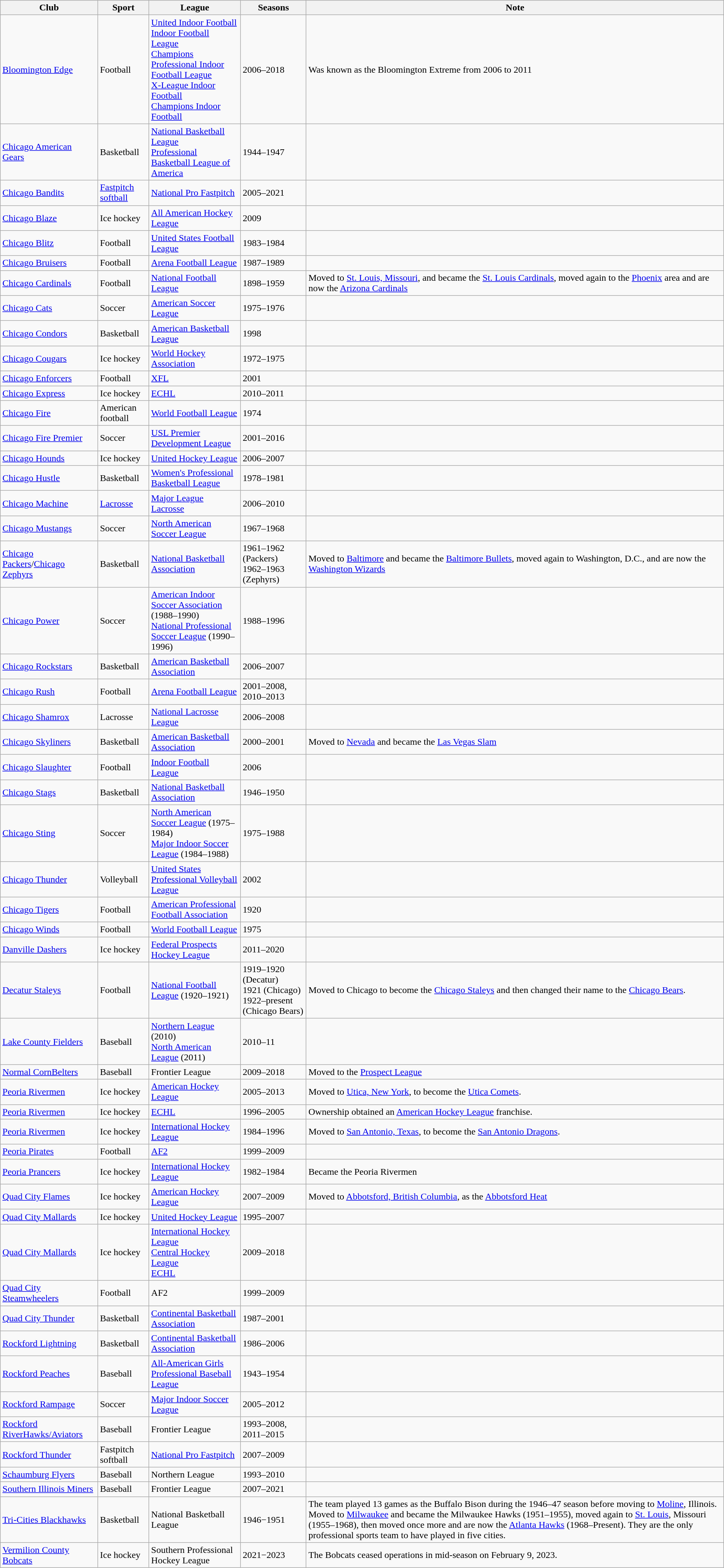<table class="wikitable sortable">
<tr>
<th>Club</th>
<th>Sport</th>
<th>League</th>
<th>Seasons</th>
<th>Note</th>
</tr>
<tr>
<td><a href='#'>Bloomington Edge</a></td>
<td>Football</td>
<td><a href='#'>United Indoor Football</a><br><a href='#'>Indoor Football League</a><br><a href='#'>Champions Professional Indoor Football League</a><br><a href='#'>X-League Indoor Football</a><br><a href='#'>Champions Indoor Football</a></td>
<td>2006–2018</td>
<td>Was known as the Bloomington Extreme from 2006 to 2011</td>
</tr>
<tr>
<td><a href='#'>Chicago American Gears</a></td>
<td>Basketball</td>
<td><a href='#'>National Basketball League</a><br><a href='#'>Professional Basketball League of America</a></td>
<td>1944–1947</td>
<td></td>
</tr>
<tr>
<td><a href='#'>Chicago Bandits</a></td>
<td><a href='#'>Fastpitch softball</a></td>
<td><a href='#'>National Pro Fastpitch</a></td>
<td>2005–2021</td>
<td></td>
</tr>
<tr>
<td><a href='#'>Chicago Blaze</a></td>
<td>Ice hockey</td>
<td><a href='#'>All American Hockey League</a></td>
<td>2009</td>
<td></td>
</tr>
<tr>
<td><a href='#'>Chicago Blitz</a></td>
<td>Football</td>
<td><a href='#'>United States Football League</a></td>
<td>1983–1984</td>
<td></td>
</tr>
<tr>
<td><a href='#'>Chicago Bruisers</a></td>
<td>Football</td>
<td><a href='#'>Arena Football League</a></td>
<td>1987–1989</td>
<td></td>
</tr>
<tr>
<td><a href='#'>Chicago Cardinals</a></td>
<td>Football</td>
<td><a href='#'>National Football League</a></td>
<td>1898–1959</td>
<td>Moved to <a href='#'>St. Louis, Missouri</a>, and became the <a href='#'>St. Louis Cardinals</a>, moved again to the <a href='#'>Phoenix</a> area and are now the <a href='#'>Arizona Cardinals</a></td>
</tr>
<tr>
<td><a href='#'>Chicago Cats</a></td>
<td>Soccer</td>
<td><a href='#'>American Soccer League</a></td>
<td>1975–1976</td>
</tr>
<tr>
<td><a href='#'>Chicago Condors</a></td>
<td>Basketball</td>
<td><a href='#'>American Basketball League</a></td>
<td>1998</td>
<td></td>
</tr>
<tr>
<td><a href='#'>Chicago Cougars</a></td>
<td>Ice hockey</td>
<td><a href='#'>World Hockey Association</a></td>
<td>1972–1975</td>
<td></td>
</tr>
<tr>
<td><a href='#'>Chicago Enforcers</a></td>
<td>Football</td>
<td><a href='#'>XFL</a></td>
<td>2001</td>
<td></td>
</tr>
<tr>
<td><a href='#'>Chicago Express</a></td>
<td>Ice hockey</td>
<td><a href='#'>ECHL</a></td>
<td>2010–2011</td>
<td></td>
</tr>
<tr>
<td><a href='#'>Chicago Fire</a></td>
<td>American football</td>
<td><a href='#'>World Football League</a></td>
<td>1974</td>
<td></td>
</tr>
<tr>
<td><a href='#'>Chicago Fire Premier</a></td>
<td>Soccer</td>
<td><a href='#'>USL Premier Development League</a></td>
<td>2001–2016</td>
<td></td>
</tr>
<tr>
<td><a href='#'>Chicago Hounds</a></td>
<td>Ice hockey</td>
<td><a href='#'>United Hockey League</a></td>
<td>2006–2007</td>
<td></td>
</tr>
<tr>
<td><a href='#'>Chicago Hustle</a></td>
<td>Basketball</td>
<td><a href='#'>Women's Professional Basketball League</a></td>
<td>1978–1981</td>
<td></td>
</tr>
<tr>
<td><a href='#'>Chicago Machine</a></td>
<td><a href='#'>Lacrosse</a></td>
<td><a href='#'>Major League Lacrosse</a></td>
<td>2006–2010</td>
<td></td>
</tr>
<tr>
<td><a href='#'>Chicago Mustangs</a></td>
<td>Soccer</td>
<td><a href='#'>North American Soccer League</a></td>
<td>1967–1968</td>
<td></td>
</tr>
<tr>
<td><a href='#'>Chicago Packers</a>/<a href='#'>Chicago Zephyrs</a></td>
<td>Basketball</td>
<td><a href='#'>National Basketball Association</a></td>
<td>1961–1962 (Packers)<br> 1962–1963 (Zephyrs)</td>
<td>Moved to <a href='#'>Baltimore</a> and became the <a href='#'>Baltimore Bullets</a>, moved again to Washington, D.C., and are now the <a href='#'>Washington Wizards</a></td>
</tr>
<tr>
<td><a href='#'>Chicago Power</a></td>
<td>Soccer</td>
<td><a href='#'>American Indoor Soccer Association</a> (1988–1990)<br> <a href='#'>National Professional Soccer League</a> (1990–1996)</td>
<td>1988–1996</td>
<td></td>
</tr>
<tr>
<td><a href='#'>Chicago Rockstars</a></td>
<td>Basketball</td>
<td><a href='#'>American Basketball Association</a></td>
<td>2006–2007</td>
<td></td>
</tr>
<tr>
<td><a href='#'>Chicago Rush</a></td>
<td>Football</td>
<td><a href='#'>Arena Football League</a></td>
<td>2001–2008, 2010–2013</td>
<td></td>
</tr>
<tr>
<td><a href='#'>Chicago Shamrox</a></td>
<td>Lacrosse</td>
<td><a href='#'>National Lacrosse League</a></td>
<td>2006–2008</td>
<td></td>
</tr>
<tr>
<td><a href='#'>Chicago Skyliners</a></td>
<td>Basketball</td>
<td><a href='#'>American Basketball Association</a></td>
<td>2000–2001</td>
<td>Moved to <a href='#'>Nevada</a> and became the <a href='#'>Las Vegas Slam</a></td>
</tr>
<tr>
<td><a href='#'>Chicago Slaughter</a></td>
<td>Football</td>
<td><a href='#'>Indoor Football League</a></td>
<td>2006</td>
<td></td>
</tr>
<tr>
<td><a href='#'>Chicago Stags</a></td>
<td>Basketball</td>
<td><a href='#'>National Basketball Association</a></td>
<td>1946–1950</td>
<td></td>
</tr>
<tr>
<td><a href='#'>Chicago Sting</a></td>
<td>Soccer</td>
<td><a href='#'>North American Soccer League</a> (1975–1984)<br> <a href='#'>Major Indoor Soccer League</a> (1984–1988)</td>
<td>1975–1988</td>
<td></td>
</tr>
<tr>
<td><a href='#'>Chicago Thunder</a></td>
<td>Volleyball</td>
<td><a href='#'>United States Professional Volleyball League</a></td>
<td>2002</td>
<td></td>
</tr>
<tr>
<td><a href='#'>Chicago Tigers</a></td>
<td>Football</td>
<td><a href='#'>American Professional Football Association</a></td>
<td>1920</td>
<td></td>
</tr>
<tr>
<td><a href='#'>Chicago Winds</a></td>
<td>Football</td>
<td><a href='#'>World Football League</a></td>
<td>1975</td>
<td></td>
</tr>
<tr>
<td><a href='#'>Danville Dashers</a></td>
<td>Ice hockey</td>
<td><a href='#'>Federal Prospects Hockey League</a></td>
<td>2011–2020</td>
<td></td>
</tr>
<tr>
<td><a href='#'>Decatur Staleys</a></td>
<td>Football</td>
<td><a href='#'>National Football League</a> (1920–1921)</td>
<td>1919–1920 (Decatur)<br> 1921 (Chicago)<br> 1922–present (Chicago Bears)</td>
<td>Moved to Chicago to become the <a href='#'>Chicago Staleys</a> and then changed their name to the <a href='#'>Chicago Bears</a>.</td>
</tr>
<tr>
<td><a href='#'>Lake County Fielders</a></td>
<td>Baseball</td>
<td><a href='#'>Northern League</a> (2010)<br><a href='#'>North American League</a> (2011)</td>
<td>2010–11</td>
<td></td>
</tr>
<tr>
<td><a href='#'>Normal CornBelters</a></td>
<td>Baseball</td>
<td>Frontier League</td>
<td>2009–2018</td>
<td>Moved to the <a href='#'>Prospect League</a></td>
</tr>
<tr>
<td><a href='#'>Peoria Rivermen</a></td>
<td>Ice hockey</td>
<td><a href='#'>American Hockey League</a></td>
<td>2005–2013</td>
<td>Moved to <a href='#'>Utica, New York</a>, to become the <a href='#'>Utica Comets</a>.</td>
</tr>
<tr>
<td><a href='#'>Peoria Rivermen</a></td>
<td>Ice hockey</td>
<td><a href='#'>ECHL</a></td>
<td>1996–2005</td>
<td>Ownership obtained an <a href='#'>American Hockey League</a> franchise.</td>
</tr>
<tr>
<td><a href='#'>Peoria Rivermen</a></td>
<td>Ice hockey</td>
<td><a href='#'>International Hockey League</a></td>
<td>1984–1996</td>
<td>Moved to <a href='#'>San Antonio, Texas</a>, to become the <a href='#'>San Antonio Dragons</a>.</td>
</tr>
<tr>
<td><a href='#'>Peoria Pirates</a></td>
<td>Football</td>
<td><a href='#'>AF2</a></td>
<td>1999–2009</td>
<td></td>
</tr>
<tr>
<td><a href='#'>Peoria Prancers</a></td>
<td>Ice hockey</td>
<td><a href='#'>International Hockey League</a></td>
<td>1982–1984</td>
<td>Became the Peoria Rivermen</td>
</tr>
<tr>
<td><a href='#'>Quad City Flames</a></td>
<td>Ice hockey</td>
<td><a href='#'>American Hockey League</a></td>
<td>2007–2009</td>
<td>Moved to <a href='#'>Abbotsford, British Columbia</a>, as the <a href='#'>Abbotsford Heat</a></td>
</tr>
<tr>
<td><a href='#'>Quad City Mallards</a></td>
<td>Ice hockey</td>
<td><a href='#'>United Hockey League</a></td>
<td>1995–2007</td>
<td></td>
</tr>
<tr>
<td><a href='#'>Quad City Mallards</a></td>
<td>Ice hockey</td>
<td><a href='#'>International Hockey League</a><br><a href='#'>Central Hockey League</a><br><a href='#'>ECHL</a></td>
<td>2009–2018</td>
<td></td>
</tr>
<tr>
<td><a href='#'>Quad City Steamwheelers</a></td>
<td>Football</td>
<td>AF2</td>
<td>1999–2009</td>
<td></td>
</tr>
<tr>
<td><a href='#'>Quad City Thunder</a></td>
<td>Basketball</td>
<td><a href='#'>Continental Basketball Association</a></td>
<td>1987–2001</td>
<td></td>
</tr>
<tr>
<td><a href='#'>Rockford Lightning</a></td>
<td>Basketball</td>
<td><a href='#'>Continental Basketball Association</a></td>
<td>1986–2006</td>
<td></td>
</tr>
<tr>
<td><a href='#'>Rockford Peaches</a></td>
<td>Baseball</td>
<td><a href='#'>All-American Girls Professional Baseball League</a></td>
<td>1943–1954</td>
<td></td>
</tr>
<tr>
<td><a href='#'>Rockford Rampage</a></td>
<td>Soccer</td>
<td><a href='#'>Major Indoor Soccer League</a></td>
<td>2005–2012</td>
<td></td>
</tr>
<tr>
<td><a href='#'>Rockford RiverHawks/Aviators</a></td>
<td>Baseball</td>
<td>Frontier League</td>
<td>1993–2008, 2011–2015</td>
<td></td>
</tr>
<tr>
<td><a href='#'>Rockford Thunder</a></td>
<td>Fastpitch softball</td>
<td><a href='#'>National Pro Fastpitch</a></td>
<td>2007–2009</td>
<td></td>
</tr>
<tr>
<td><a href='#'>Schaumburg Flyers</a></td>
<td>Baseball</td>
<td>Northern League</td>
<td>1993–2010</td>
<td></td>
</tr>
<tr>
<td><a href='#'>Southern Illinois Miners</a></td>
<td>Baseball</td>
<td>Frontier League</td>
<td>2007–2021</td>
<td></td>
</tr>
<tr>
<td><a href='#'>Tri-Cities Blackhawks</a></td>
<td>Basketball</td>
<td>National Basketball League</td>
<td>1946−1951</td>
<td>The team played 13 games as the Buffalo Bison during the 1946–47 season before moving to <a href='#'>Moline</a>, Illinois. Moved to <a href='#'>Milwaukee</a> and became the Milwaukee Hawks (1951–1955), moved again to <a href='#'>St. Louis</a>, Missouri (1955–1968), then moved once more and are now the <a href='#'>Atlanta Hawks</a> (1968–Present). They are the only professional sports team to have played in five cities.</td>
</tr>
<tr>
<td><a href='#'>Vermilion County Bobcats</a></td>
<td>Ice hockey</td>
<td>Southern Professional Hockey League</td>
<td>2021−2023</td>
<td>The Bobcats ceased operations in mid-season on February 9, 2023.</td>
</tr>
</table>
